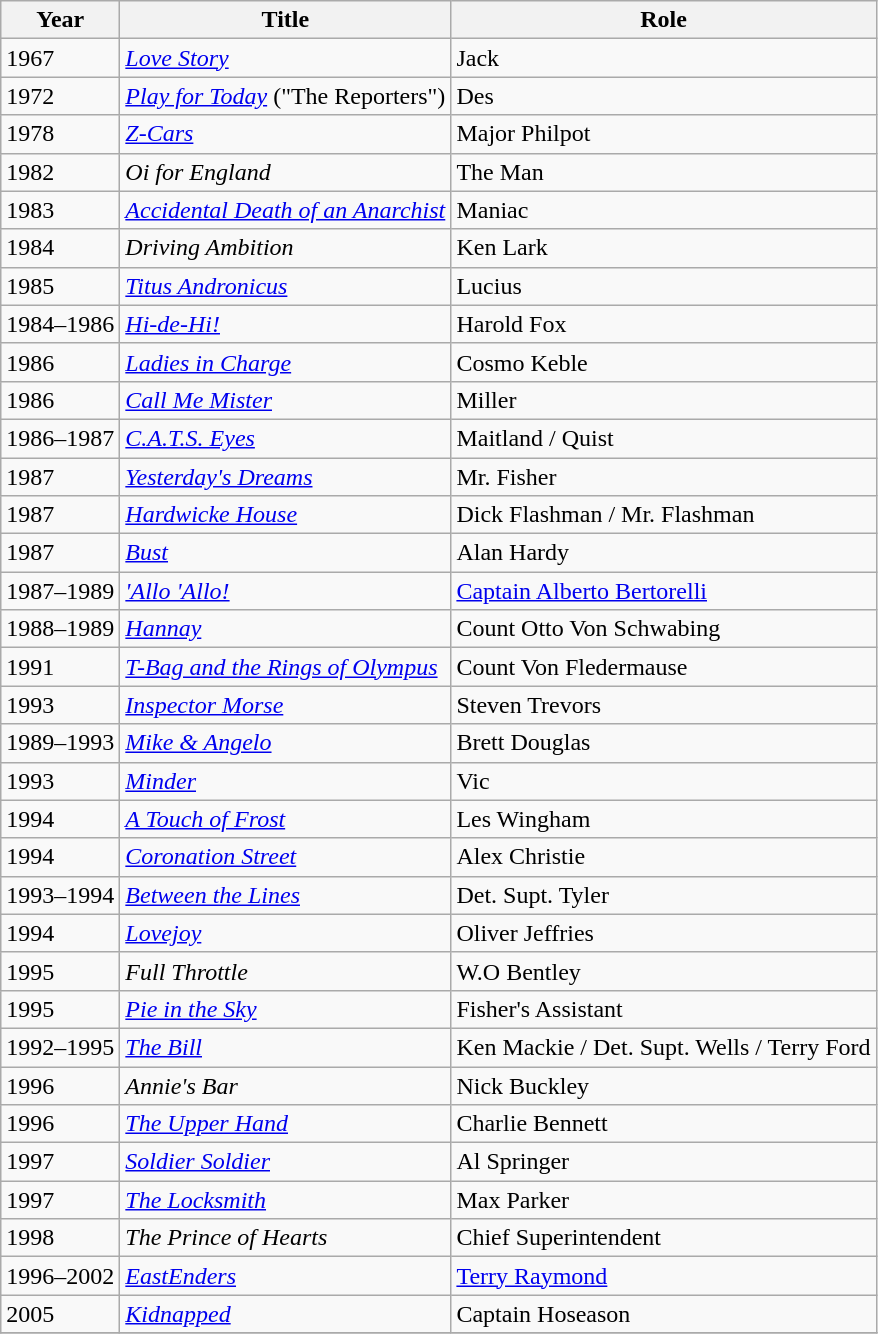<table class= "wikitable">
<tr>
<th>Year</th>
<th>Title</th>
<th>Role</th>
</tr>
<tr>
<td>1967</td>
<td><em><a href='#'>Love Story</a></em></td>
<td>Jack</td>
</tr>
<tr>
<td>1972</td>
<td><em><a href='#'>Play for Today</a></em> ("The Reporters")</td>
<td>Des</td>
</tr>
<tr>
<td>1978</td>
<td><em><a href='#'>Z-Cars</a></em></td>
<td>Major Philpot</td>
</tr>
<tr>
<td>1982</td>
<td><em>Oi for England</em></td>
<td>The Man</td>
</tr>
<tr>
<td>1983</td>
<td><em><a href='#'>Accidental Death of an Anarchist</a></em></td>
<td>Maniac</td>
</tr>
<tr>
<td>1984</td>
<td><em>Driving Ambition</em></td>
<td>Ken Lark</td>
</tr>
<tr>
<td>1985</td>
<td><em><a href='#'>Titus Andronicus</a></em></td>
<td>Lucius</td>
</tr>
<tr>
<td>1984–1986</td>
<td><em><a href='#'>Hi-de-Hi!</a></em></td>
<td>Harold Fox</td>
</tr>
<tr>
<td>1986</td>
<td><em><a href='#'>Ladies in Charge</a></em></td>
<td>Cosmo Keble</td>
</tr>
<tr>
<td>1986</td>
<td><em><a href='#'>Call Me Mister</a></em></td>
<td>Miller</td>
</tr>
<tr>
<td>1986–1987</td>
<td><em><a href='#'>C.A.T.S. Eyes</a></em></td>
<td>Maitland / Quist</td>
</tr>
<tr>
<td>1987</td>
<td><em><a href='#'>Yesterday's Dreams</a></em></td>
<td>Mr. Fisher</td>
</tr>
<tr>
<td>1987</td>
<td><em><a href='#'>Hardwicke House</a></em></td>
<td>Dick Flashman / Mr. Flashman</td>
</tr>
<tr>
<td>1987</td>
<td><em><a href='#'>Bust</a></em></td>
<td>Alan Hardy</td>
</tr>
<tr>
<td>1987–1989</td>
<td><em><a href='#'>'Allo 'Allo!</a></em></td>
<td><a href='#'>Captain Alberto Bertorelli</a></td>
</tr>
<tr>
<td>1988–1989</td>
<td><em><a href='#'>Hannay</a></em></td>
<td>Count Otto Von Schwabing</td>
</tr>
<tr>
<td>1991</td>
<td><em><a href='#'>T-Bag and the Rings of Olympus</a></em></td>
<td>Count Von Fledermause</td>
</tr>
<tr>
<td>1993</td>
<td><em><a href='#'>Inspector Morse</a></em></td>
<td>Steven Trevors</td>
</tr>
<tr>
<td>1989–1993</td>
<td><em><a href='#'>Mike & Angelo</a></em></td>
<td>Brett Douglas</td>
</tr>
<tr>
<td>1993</td>
<td><em><a href='#'>Minder</a></em></td>
<td>Vic</td>
</tr>
<tr>
<td>1994</td>
<td><em><a href='#'>A Touch of Frost</a></em></td>
<td>Les Wingham</td>
</tr>
<tr>
<td>1994</td>
<td><em><a href='#'>Coronation Street</a></em></td>
<td>Alex Christie</td>
</tr>
<tr>
<td>1993–1994</td>
<td><em><a href='#'>Between the Lines</a></em></td>
<td>Det. Supt. Tyler</td>
</tr>
<tr>
<td>1994</td>
<td><em><a href='#'>Lovejoy</a></em></td>
<td>Oliver Jeffries</td>
</tr>
<tr>
<td>1995</td>
<td><em>Full Throttle</em></td>
<td>W.O Bentley</td>
</tr>
<tr>
<td>1995</td>
<td><em><a href='#'>Pie in the Sky</a></em></td>
<td>Fisher's Assistant</td>
</tr>
<tr>
<td>1992–1995</td>
<td><em><a href='#'>The Bill</a></em></td>
<td>Ken Mackie / Det. Supt. Wells / Terry Ford</td>
</tr>
<tr>
<td>1996</td>
<td><em>Annie's Bar</em></td>
<td>Nick Buckley</td>
</tr>
<tr>
<td>1996</td>
<td><em><a href='#'>The Upper Hand</a></em></td>
<td>Charlie Bennett</td>
</tr>
<tr>
<td>1997</td>
<td><em><a href='#'>Soldier Soldier</a></em></td>
<td>Al Springer</td>
</tr>
<tr>
<td>1997</td>
<td><em><a href='#'>The Locksmith</a></em></td>
<td>Max Parker</td>
</tr>
<tr>
<td>1998</td>
<td><em>The Prince of Hearts</em></td>
<td>Chief Superintendent</td>
</tr>
<tr>
<td>1996–2002</td>
<td><em><a href='#'>EastEnders</a></em></td>
<td><a href='#'>Terry Raymond</a></td>
</tr>
<tr>
<td>2005</td>
<td><em><a href='#'>Kidnapped</a></em></td>
<td>Captain Hoseason</td>
</tr>
<tr>
</tr>
</table>
